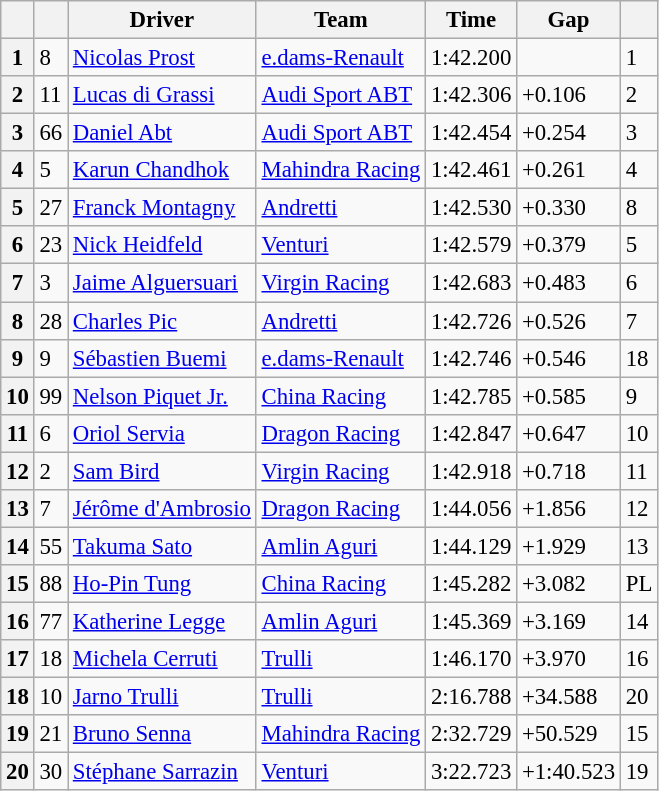<table class=wikitable style="font-size:95%">
<tr>
<th></th>
<th></th>
<th>Driver</th>
<th>Team</th>
<th>Time</th>
<th>Gap</th>
<th></th>
</tr>
<tr>
<th>1</th>
<td>8</td>
<td> <a href='#'>Nicolas Prost</a></td>
<td><a href='#'>e.dams-Renault</a></td>
<td>1:42.200</td>
<td></td>
<td>1</td>
</tr>
<tr>
<th>2</th>
<td>11</td>
<td> <a href='#'>Lucas di Grassi</a></td>
<td><a href='#'>Audi Sport ABT</a></td>
<td>1:42.306</td>
<td>+0.106</td>
<td>2</td>
</tr>
<tr>
<th>3</th>
<td>66</td>
<td> <a href='#'>Daniel Abt</a></td>
<td><a href='#'>Audi Sport ABT</a></td>
<td>1:42.454</td>
<td>+0.254</td>
<td>3</td>
</tr>
<tr>
<th>4</th>
<td>5</td>
<td> <a href='#'>Karun Chandhok</a></td>
<td><a href='#'>Mahindra Racing</a></td>
<td>1:42.461</td>
<td>+0.261</td>
<td>4</td>
</tr>
<tr>
<th>5</th>
<td>27</td>
<td> <a href='#'>Franck Montagny</a></td>
<td><a href='#'>Andretti</a></td>
<td>1:42.530</td>
<td>+0.330</td>
<td>8</td>
</tr>
<tr>
<th>6</th>
<td>23</td>
<td> <a href='#'>Nick Heidfeld</a></td>
<td><a href='#'>Venturi</a></td>
<td>1:42.579</td>
<td>+0.379</td>
<td>5</td>
</tr>
<tr>
<th>7</th>
<td>3</td>
<td> <a href='#'>Jaime Alguersuari</a></td>
<td><a href='#'>Virgin Racing</a></td>
<td>1:42.683</td>
<td>+0.483</td>
<td>6</td>
</tr>
<tr>
<th>8</th>
<td>28</td>
<td> <a href='#'>Charles Pic</a></td>
<td><a href='#'>Andretti</a></td>
<td>1:42.726</td>
<td>+0.526</td>
<td>7</td>
</tr>
<tr>
<th>9</th>
<td>9</td>
<td> <a href='#'>Sébastien Buemi</a></td>
<td><a href='#'>e.dams-Renault</a></td>
<td>1:42.746</td>
<td>+0.546</td>
<td>18</td>
</tr>
<tr>
<th>10</th>
<td>99</td>
<td> <a href='#'>Nelson Piquet Jr.</a></td>
<td><a href='#'>China Racing</a></td>
<td>1:42.785</td>
<td>+0.585</td>
<td>9</td>
</tr>
<tr>
<th>11</th>
<td>6</td>
<td> <a href='#'>Oriol Servia</a></td>
<td><a href='#'>Dragon Racing</a></td>
<td>1:42.847</td>
<td>+0.647</td>
<td>10</td>
</tr>
<tr>
<th>12</th>
<td>2</td>
<td> <a href='#'>Sam Bird</a></td>
<td><a href='#'>Virgin Racing</a></td>
<td>1:42.918</td>
<td>+0.718</td>
<td>11</td>
</tr>
<tr>
<th>13</th>
<td>7</td>
<td> <a href='#'>Jérôme d'Ambrosio</a></td>
<td><a href='#'>Dragon Racing</a></td>
<td>1:44.056</td>
<td>+1.856</td>
<td>12</td>
</tr>
<tr>
<th>14</th>
<td>55</td>
<td> <a href='#'>Takuma Sato</a></td>
<td><a href='#'>Amlin Aguri</a></td>
<td>1:44.129</td>
<td>+1.929</td>
<td>13</td>
</tr>
<tr>
<th>15</th>
<td>88</td>
<td> <a href='#'>Ho-Pin Tung</a></td>
<td><a href='#'>China Racing</a></td>
<td>1:45.282</td>
<td>+3.082</td>
<td>PL</td>
</tr>
<tr>
<th>16</th>
<td>77</td>
<td> <a href='#'>Katherine Legge</a></td>
<td><a href='#'>Amlin Aguri</a></td>
<td>1:45.369</td>
<td>+3.169</td>
<td>14</td>
</tr>
<tr>
<th>17</th>
<td>18</td>
<td> <a href='#'>Michela Cerruti</a></td>
<td><a href='#'>Trulli</a></td>
<td>1:46.170</td>
<td>+3.970</td>
<td>16</td>
</tr>
<tr>
<th>18</th>
<td>10</td>
<td> <a href='#'>Jarno Trulli</a></td>
<td><a href='#'>Trulli</a></td>
<td>2:16.788</td>
<td>+34.588</td>
<td>20</td>
</tr>
<tr>
<th>19</th>
<td>21</td>
<td> <a href='#'>Bruno Senna</a></td>
<td><a href='#'>Mahindra Racing</a></td>
<td>2:32.729</td>
<td>+50.529</td>
<td>15</td>
</tr>
<tr>
<th>20</th>
<td>30</td>
<td> <a href='#'>Stéphane Sarrazin</a></td>
<td><a href='#'>Venturi</a></td>
<td>3:22.723</td>
<td>+1:40.523</td>
<td>19</td>
</tr>
</table>
